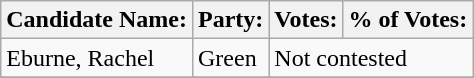<table class="wikitable">
<tr>
<th>Candidate Name:</th>
<th>Party:</th>
<th>Votes:</th>
<th>% of Votes:</th>
</tr>
<tr>
<td>Eburne, Rachel</td>
<td>Green</td>
<td colspan=2>Not contested</td>
</tr>
<tr>
</tr>
</table>
